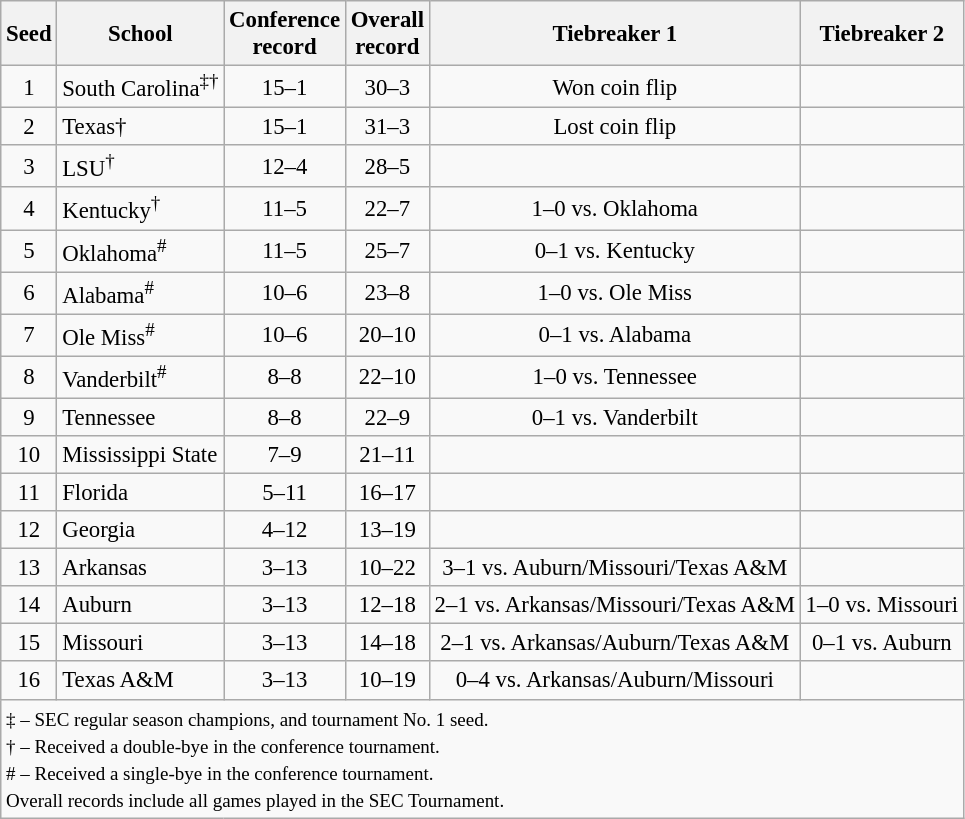<table class="wikitable" style="white-space:nowrap; font-size:95%; text-align:center">
<tr>
<th>Seed</th>
<th>School</th>
<th>Conference<br>record</th>
<th>Overall<br>record</th>
<th>Tiebreaker 1</th>
<th>Tiebreaker 2</th>
</tr>
<tr>
<td>1</td>
<td align=left>South Carolina<sup>‡†</sup></td>
<td>15–1</td>
<td>30–3</td>
<td>Won coin flip</td>
<td></td>
</tr>
<tr>
<td>2</td>
<td align=left>Texas†</td>
<td>15–1</td>
<td>31–3</td>
<td>Lost coin flip</td>
<td></td>
</tr>
<tr>
<td>3</td>
<td align=left>LSU<sup>†</sup></td>
<td>12–4</td>
<td>28–5</td>
<td></td>
</tr>
<tr>
<td>4</td>
<td align=left>Kentucky<sup>†</sup></td>
<td>11–5</td>
<td>22–7</td>
<td>1–0 vs. Oklahoma</td>
<td></td>
</tr>
<tr>
<td>5</td>
<td align=left>Oklahoma<sup>#</sup></td>
<td>11–5</td>
<td>25–7</td>
<td>0–1 vs. Kentucky</td>
<td></td>
</tr>
<tr>
<td>6</td>
<td align=left>Alabama<sup>#</sup></td>
<td>10–6</td>
<td>23–8</td>
<td>1–0 vs. Ole Miss</td>
<td></td>
</tr>
<tr>
<td>7</td>
<td align=left>Ole Miss<sup>#</sup></td>
<td>10–6</td>
<td>20–10</td>
<td>0–1 vs. Alabama</td>
<td></td>
</tr>
<tr>
<td>8</td>
<td align=left>Vanderbilt<sup>#</sup></td>
<td>8–8</td>
<td>22–10</td>
<td>1–0 vs. Tennessee</td>
<td></td>
</tr>
<tr>
<td>9</td>
<td align=left>Tennessee</td>
<td>8–8</td>
<td>22–9</td>
<td>0–1 vs. Vanderbilt</td>
<td></td>
</tr>
<tr>
<td>10</td>
<td align=left>Mississippi State</td>
<td>7–9</td>
<td>21–11</td>
<td></td>
<td></td>
</tr>
<tr>
<td>11</td>
<td align=left>Florida</td>
<td>5–11</td>
<td>16–17</td>
<td></td>
<td></td>
</tr>
<tr>
<td>12</td>
<td align=left>Georgia</td>
<td>4–12</td>
<td>13–19</td>
<td></td>
<td></td>
</tr>
<tr>
<td>13</td>
<td align=left>Arkansas</td>
<td>3–13</td>
<td>10–22</td>
<td>3–1 vs. Auburn/Missouri/Texas A&M</td>
<td></td>
</tr>
<tr>
<td>14</td>
<td align=left>Auburn</td>
<td>3–13</td>
<td>12–18</td>
<td>2–1 vs. Arkansas/Missouri/Texas A&M</td>
<td>1–0 vs. Missouri</td>
</tr>
<tr>
<td>15</td>
<td align=left>Missouri</td>
<td>3–13</td>
<td>14–18</td>
<td>2–1 vs. Arkansas/Auburn/Texas A&M</td>
<td>0–1 vs. Auburn</td>
</tr>
<tr>
<td>16</td>
<td align=left>Texas A&M</td>
<td>3–13</td>
<td>10–19</td>
<td>0–4 vs. Arkansas/Auburn/Missouri</td>
<td></td>
</tr>
<tr>
<td colspan=6 align=left><small>‡ – SEC regular season champions, and tournament No. 1 seed.<br>† – Received a double-bye in the conference tournament.<br># – Received a single-bye in the conference tournament.<br>Overall records include all games played in the SEC Tournament.</small></td>
</tr>
</table>
